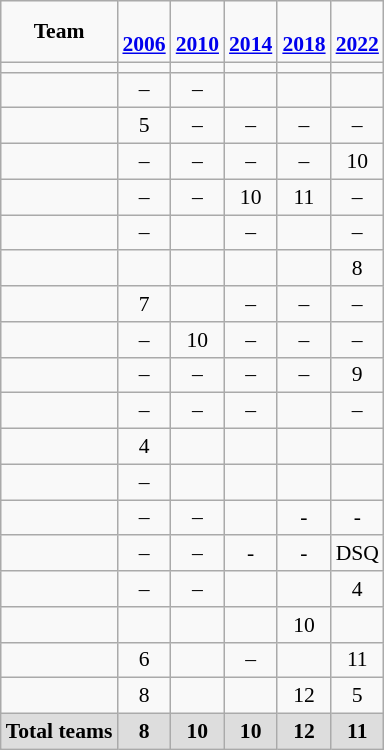<table class="wikitable" style="text-align:center; font-size:90%">
<tr bgcolor=>
<td><strong>Team</strong></td>
<td><strong><br><a href='#'>2006</a></strong></td>
<td><strong><br><a href='#'>2010</a></strong></td>
<td><strong><br><a href='#'>2014</a></strong></td>
<td><strong><br><a href='#'>2018</a></strong></td>
<td><strong><br><a href='#'>2022</a></strong></td>
</tr>
<tr>
<td align=left></td>
<td></td>
<td></td>
<td></td>
<td></td>
<td></td>
</tr>
<tr>
<td align=left></td>
<td>–</td>
<td>–</td>
<td></td>
<td></td>
<td></td>
</tr>
<tr>
<td align=left></td>
<td>5</td>
<td>–</td>
<td>–</td>
<td>–</td>
<td>–</td>
</tr>
<tr>
<td align=left></td>
<td>–</td>
<td>–</td>
<td>–</td>
<td>–</td>
<td>10</td>
</tr>
<tr>
<td align=left></td>
<td>–</td>
<td>–</td>
<td>10</td>
<td>11</td>
<td>–</td>
</tr>
<tr>
<td align=left></td>
<td>–</td>
<td></td>
<td>–</td>
<td></td>
<td>–</td>
</tr>
<tr>
<td align=left></td>
<td></td>
<td></td>
<td></td>
<td></td>
<td>8</td>
</tr>
<tr>
<td align=left></td>
<td>7</td>
<td></td>
<td>–</td>
<td>–</td>
<td>–</td>
</tr>
<tr>
<td align=left></td>
<td>–</td>
<td>10</td>
<td>–</td>
<td>–</td>
<td>–</td>
</tr>
<tr>
<td align=left></td>
<td>–</td>
<td>–</td>
<td>–</td>
<td>–</td>
<td>9</td>
</tr>
<tr>
<td align=left></td>
<td>–</td>
<td>–</td>
<td>–</td>
<td></td>
<td>–</td>
</tr>
<tr>
<td align=left></td>
<td>4</td>
<td></td>
<td></td>
<td></td>
</tr>
<tr>
<td align=left></td>
<td>–</td>
<td></td>
<td></td>
<td></td>
<td></td>
</tr>
<tr>
<td align=left></td>
<td>–</td>
<td>–</td>
<td></td>
<td>-</td>
<td>-</td>
</tr>
<tr>
<td align=left></td>
<td>–</td>
<td>–</td>
<td>-</td>
<td>-</td>
<td>DSQ</td>
</tr>
<tr>
<td align=left></td>
<td>–</td>
<td>–</td>
<td></td>
<td></td>
<td>4</td>
</tr>
<tr>
<td align=left></td>
<td></td>
<td></td>
<td></td>
<td>10</td>
<td></td>
</tr>
<tr>
<td align=left></td>
<td>6</td>
<td></td>
<td>–</td>
<td></td>
<td>11</td>
</tr>
<tr>
<td align=left></td>
<td>8</td>
<td></td>
<td></td>
<td>12</td>
<td>5</td>
</tr>
<tr style="background:#ddd" class="sortbottom">
<td align=left><strong>Total teams</strong></td>
<td><strong>8</strong></td>
<td><strong>10</strong></td>
<td><strong>10</strong></td>
<td><strong>12</strong></td>
<td><strong>11</strong></td>
</tr>
</table>
